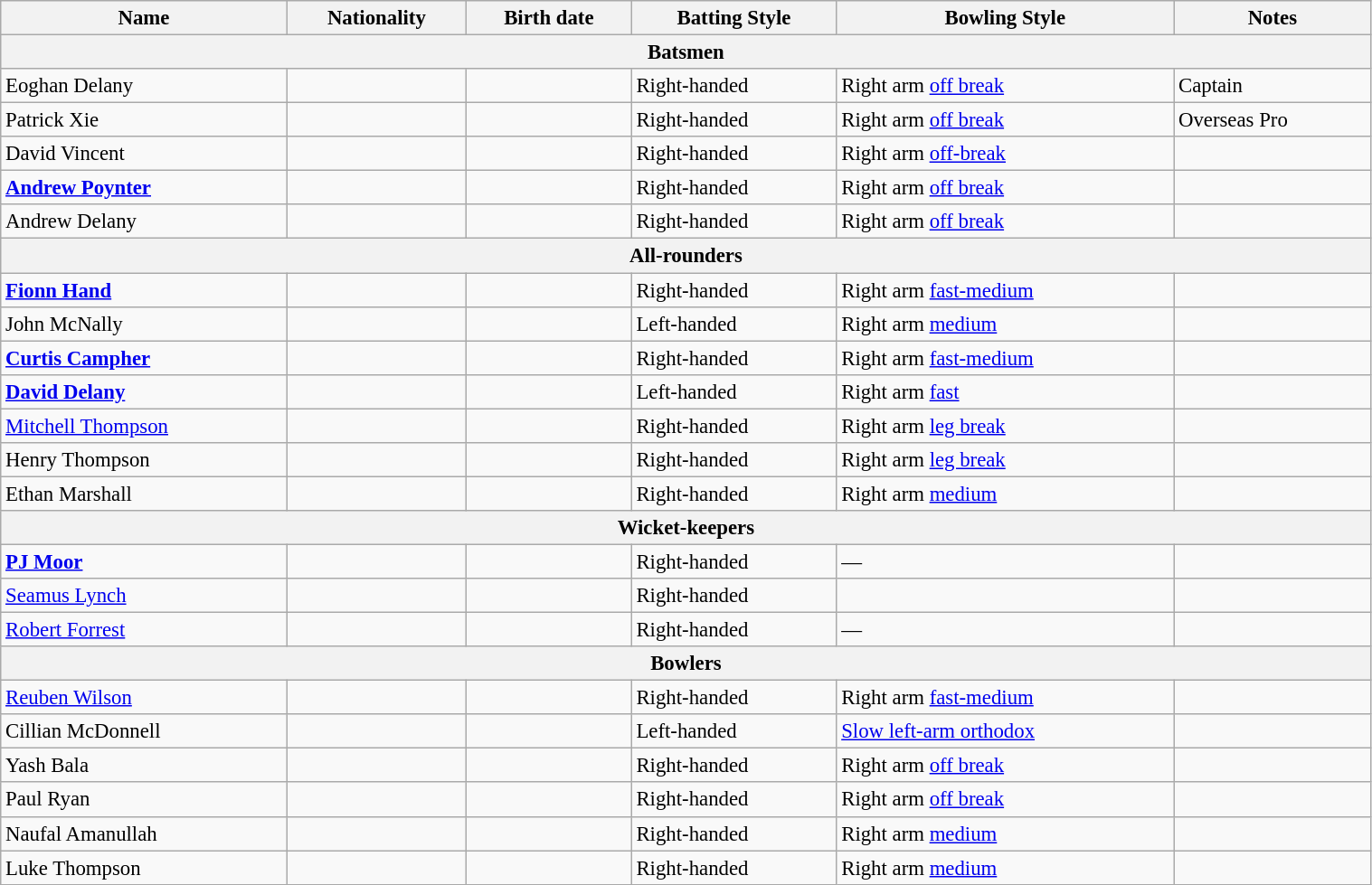<table class="wikitable"  style="font-size:95%; width:80%;">
<tr>
<th>Name</th>
<th>Nationality</th>
<th>Birth date</th>
<th>Batting Style</th>
<th>Bowling Style</th>
<th>Notes</th>
</tr>
<tr>
<th colspan="6">Batsmen</th>
</tr>
<tr>
<td>Eoghan Delany</td>
<td></td>
<td></td>
<td>Right-handed</td>
<td>Right arm <a href='#'>off break</a></td>
<td>Captain</td>
</tr>
<tr>
<td>Patrick Xie</td>
<td></td>
<td></td>
<td>Right-handed</td>
<td>Right arm <a href='#'>off break</a></td>
<td>Overseas Pro</td>
</tr>
<tr>
<td>David Vincent</td>
<td></td>
<td></td>
<td>Right-handed</td>
<td>Right arm <a href='#'>off-break</a></td>
<td></td>
</tr>
<tr>
<td><strong><a href='#'>Andrew Poynter</a></strong></td>
<td></td>
<td></td>
<td>Right-handed</td>
<td>Right arm <a href='#'>off break</a></td>
<td></td>
</tr>
<tr>
<td>Andrew Delany</td>
<td></td>
<td></td>
<td>Right-handed</td>
<td>Right arm <a href='#'>off break</a></td>
<td></td>
</tr>
<tr>
<th colspan="6">All-rounders</th>
</tr>
<tr>
<td><strong><a href='#'>Fionn Hand</a></strong></td>
<td></td>
<td></td>
<td>Right-handed</td>
<td>Right arm <a href='#'>fast-medium</a></td>
<td></td>
</tr>
<tr>
<td>John McNally</td>
<td></td>
<td></td>
<td>Left-handed</td>
<td>Right arm <a href='#'>medium</a></td>
<td></td>
</tr>
<tr>
<td><strong><a href='#'>Curtis Campher</a></strong></td>
<td></td>
<td></td>
<td>Right-handed</td>
<td>Right arm <a href='#'>fast-medium</a></td>
<td></td>
</tr>
<tr>
<td><strong><a href='#'>David Delany</a></strong></td>
<td></td>
<td></td>
<td>Left-handed</td>
<td>Right arm <a href='#'>fast</a></td>
<td></td>
</tr>
<tr>
<td><a href='#'>Mitchell Thompson</a></td>
<td></td>
<td></td>
<td>Right-handed</td>
<td>Right arm <a href='#'>leg break</a></td>
<td></td>
</tr>
<tr>
<td>Henry Thompson</td>
<td></td>
<td></td>
<td>Right-handed</td>
<td>Right arm <a href='#'>leg break</a></td>
<td></td>
</tr>
<tr>
<td>Ethan Marshall</td>
<td></td>
<td></td>
<td>Right-handed</td>
<td>Right arm <a href='#'>medium</a></td>
<td></td>
</tr>
<tr>
<th colspan="6">Wicket-keepers</th>
</tr>
<tr>
<td><strong><a href='#'>PJ Moor</a></strong></td>
<td></td>
<td></td>
<td>Right-handed</td>
<td>—</td>
<td></td>
</tr>
<tr>
<td><a href='#'>Seamus Lynch</a></td>
<td></td>
<td></td>
<td>Right-handed</td>
<td></td>
<td></td>
</tr>
<tr>
<td><a href='#'>Robert Forrest</a></td>
<td></td>
<td></td>
<td>Right-handed</td>
<td>—</td>
<td></td>
</tr>
<tr>
<th colspan="6">Bowlers</th>
</tr>
<tr>
<td><a href='#'>Reuben Wilson</a></td>
<td></td>
<td></td>
<td>Right-handed</td>
<td>Right arm <a href='#'>fast-medium</a></td>
<td></td>
</tr>
<tr>
<td>Cillian McDonnell</td>
<td></td>
<td></td>
<td>Left-handed</td>
<td><a href='#'>Slow left-arm orthodox</a></td>
<td></td>
</tr>
<tr>
<td>Yash Bala</td>
<td></td>
<td></td>
<td>Right-handed</td>
<td>Right arm <a href='#'>off break</a></td>
<td></td>
</tr>
<tr>
<td>Paul Ryan</td>
<td></td>
<td></td>
<td>Right-handed</td>
<td>Right arm <a href='#'>off break</a></td>
<td></td>
</tr>
<tr>
<td>Naufal Amanullah</td>
<td></td>
<td></td>
<td>Right-handed</td>
<td>Right arm <a href='#'>medium</a></td>
<td></td>
</tr>
<tr>
<td>Luke Thompson</td>
<td></td>
<td></td>
<td>Right-handed</td>
<td>Right arm <a href='#'>medium</a></td>
<td></td>
</tr>
</table>
